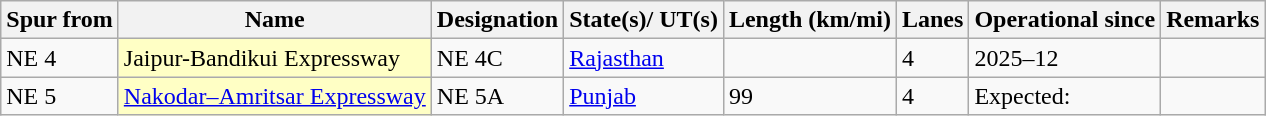<table class="wikitable sortable collapsible static-row-numbers">
<tr>
<th>Spur from</th>
<th>Name</th>
<th>Designation</th>
<th>State(s)/ UT(s)</th>
<th data-sort-type="number">Length (km/mi)</th>
<th>Lanes</th>
<th>Operational since</th>
<th>Remarks</th>
</tr>
<tr>
<td rowspan="1">NE 4</td>
<td style="background-color: #ffffc5;">Jaipur-Bandikui Expressway</td>
<td>NE 4C</td>
<td><a href='#'>Rajasthan</a></td>
<td></td>
<td>4</td>
<td>2025–12</td>
<td></td>
</tr>
<tr>
<td rowspan="1">NE 5</td>
<td style="background-color: #ffffc5;"><a href='#'>Nakodar–Amritsar Expressway</a></td>
<td>NE 5A</td>
<td><a href='#'>Punjab</a></td>
<td>99</td>
<td>4</td>
<td>Expected: </td>
<td></td>
</tr>
</table>
